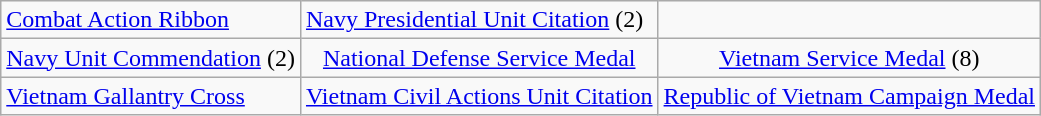<table class="wikitable">
<tr>
<td><a href='#'>Combat Action Ribbon</a></td>
<td><a href='#'>Navy Presidential Unit Citation</a> (2)</td>
</tr>
<tr align=center>
<td><a href='#'>Navy Unit Commendation</a> (2)</td>
<td><a href='#'>National Defense Service Medal</a></td>
<td><a href='#'>Vietnam Service Medal</a> (8)</td>
</tr>
<tr>
<td><a href='#'>Vietnam Gallantry Cross</a></td>
<td><a href='#'>Vietnam Civil Actions Unit Citation</a></td>
<td><a href='#'>Republic of Vietnam Campaign Medal</a></td>
</tr>
</table>
